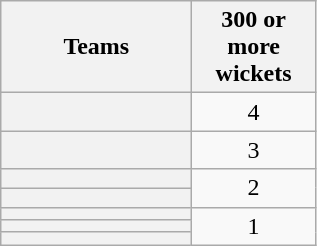<table class="wikitable plainrowheaders" style="text-align:center">
<tr>
<th style="width:120px">Teams</th>
<th style="width:75px">300 or more wickets</th>
</tr>
<tr>
<th scope="row"></th>
<td>4</td>
</tr>
<tr>
<th scope="row"></th>
<td>3</td>
</tr>
<tr>
<th scope="row"></th>
<td rowspan="2">2</td>
</tr>
<tr>
<th scope="row"></th>
</tr>
<tr>
<th scope="row"></th>
<td rowspan="3">1</td>
</tr>
<tr>
<th scope="row"></th>
</tr>
<tr>
<th scope="row"></th>
</tr>
</table>
